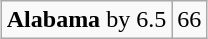<table class="wikitable" style="margin-left: auto; margin-right: auto; border: none;">
<tr align="center">
</tr>
<tr align="center">
<td><strong>Alabama</strong> by 6.5</td>
<td>66</td>
</tr>
</table>
